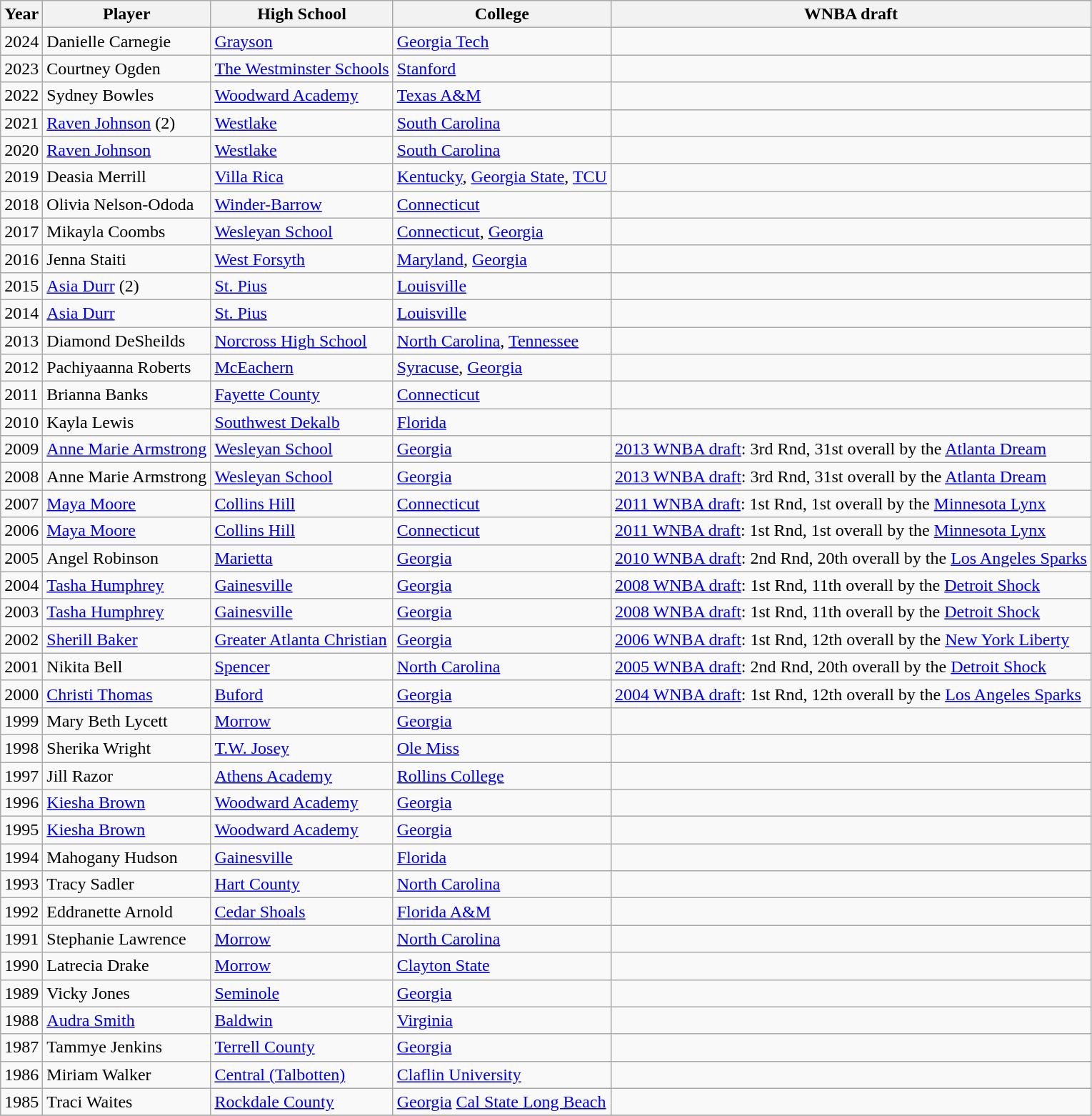<table class="wikitable sortable">
<tr>
<th>Year</th>
<th>Player</th>
<th>High School</th>
<th>College</th>
<th>WNBA draft</th>
</tr>
<tr>
<td>2024</td>
<td>Danielle Carnegie</td>
<td><a href='#'>Grayson</a></td>
<td><a href='#'>Georgia Tech</a></td>
<td></td>
</tr>
<tr>
<td>2023</td>
<td>Courtney Ogden</td>
<td><a href='#'>The Westminster Schools</a></td>
<td><a href='#'>Stanford</a></td>
<td></td>
</tr>
<tr>
<td>2022</td>
<td>Sydney Bowles</td>
<td><a href='#'>Woodward Academy</a></td>
<td><a href='#'>Texas A&M</a></td>
<td></td>
</tr>
<tr>
<td>2021</td>
<td><a href='#'>Raven Johnson</a> (2)</td>
<td><a href='#'>Westlake</a></td>
<td><a href='#'>South Carolina</a></td>
<td></td>
</tr>
<tr>
<td>2020</td>
<td><a href='#'>Raven Johnson</a></td>
<td><a href='#'>Westlake</a></td>
<td><a href='#'>South Carolina</a></td>
<td></td>
</tr>
<tr>
<td>2019</td>
<td>Deasia Merrill</td>
<td><a href='#'>Villa Rica</a></td>
<td><a href='#'>Kentucky</a>, <a href='#'>Georgia State</a>, <a href='#'>TCU</a></td>
<td></td>
</tr>
<tr>
<td>2018</td>
<td>Olivia Nelson-Ododa</td>
<td><a href='#'>Winder-Barrow</a></td>
<td><a href='#'>Connecticut</a></td>
<td></td>
</tr>
<tr>
<td>2017</td>
<td>Mikayla Coombs</td>
<td><a href='#'>Wesleyan School</a></td>
<td><a href='#'>Connecticut</a>, <a href='#'>Georgia</a></td>
<td></td>
</tr>
<tr>
<td>2016</td>
<td>Jenna Staiti</td>
<td><a href='#'>West Forsyth</a></td>
<td><a href='#'>Maryland</a>, <a href='#'>Georgia</a></td>
<td></td>
</tr>
<tr>
<td>2015</td>
<td><a href='#'>Asia Durr</a> (2)</td>
<td><a href='#'>St. Pius</a></td>
<td><a href='#'>Louisville</a></td>
<td></td>
</tr>
<tr>
<td>2014</td>
<td><a href='#'>Asia Durr</a></td>
<td><a href='#'>St. Pius</a></td>
<td><a href='#'>Louisville</a></td>
<td></td>
</tr>
<tr>
<td>2013</td>
<td>Diamond DeSheilds</td>
<td><a href='#'>Norcross High School</a></td>
<td><a href='#'>North Carolina</a>, <a href='#'>Tennessee</a></td>
<td></td>
</tr>
<tr>
<td>2012</td>
<td>Pachiyaanna Roberts</td>
<td><a href='#'>McEachern</a></td>
<td><a href='#'>Syracuse</a>, <a href='#'>Georgia</a></td>
</tr>
<tr>
<td>2011</td>
<td>Brianna Banks</td>
<td><a href='#'>Fayette County</a></td>
<td><a href='#'>Connecticut</a></td>
<td></td>
</tr>
<tr>
<td>2010</td>
<td>Kayla Lewis</td>
<td><a href='#'>Southwest Dekalb</a></td>
<td><a href='#'>Florida</a></td>
<td></td>
</tr>
<tr>
<td>2009</td>
<td><a href='#'>Anne Marie Armstrong</a></td>
<td><a href='#'>Wesleyan School</a></td>
<td><a href='#'>Georgia</a></td>
<td><a href='#'>2013 WNBA draft</a>: 3rd Rnd, 31st overall by the <a href='#'>Atlanta Dream</a></td>
</tr>
<tr>
<td>2008</td>
<td>Anne Marie Armstrong</td>
<td><a href='#'>Wesleyan School</a></td>
<td><a href='#'>Georgia</a></td>
<td><a href='#'>2013 WNBA draft</a>: 3rd Rnd, 31st overall by the <a href='#'>Atlanta Dream</a></td>
</tr>
<tr>
<td>2007</td>
<td><a href='#'>Maya Moore</a></td>
<td><a href='#'>Collins Hill</a></td>
<td><a href='#'>Connecticut</a></td>
<td><a href='#'>2011 WNBA draft</a>: 1st Rnd, 1st overall by the <a href='#'>Minnesota Lynx</a></td>
</tr>
<tr>
<td>2006</td>
<td><a href='#'>Maya Moore</a></td>
<td><a href='#'>Collins Hill</a></td>
<td><a href='#'>Connecticut</a></td>
<td><a href='#'>2011 WNBA draft</a>: 1st Rnd, 1st overall by the <a href='#'>Minnesota Lynx</a></td>
</tr>
<tr>
<td>2005</td>
<td>Angel Robinson</td>
<td><a href='#'>Marietta</a></td>
<td><a href='#'>Georgia</a></td>
<td><a href='#'>2010 WNBA draft</a>: 2nd Rnd, 20th overall by the <a href='#'>Los Angeles Sparks</a></td>
</tr>
<tr>
<td>2004</td>
<td><a href='#'>Tasha Humphrey</a></td>
<td><a href='#'>Gainesville</a></td>
<td><a href='#'>Georgia</a></td>
<td><a href='#'>2008 WNBA draft</a>: 1st Rnd, 11th overall by the <a href='#'>Detroit Shock</a></td>
</tr>
<tr>
<td>2003</td>
<td><a href='#'>Tasha Humphrey</a></td>
<td><a href='#'>Gainesville</a></td>
<td><a href='#'>Georgia</a></td>
<td><a href='#'>2008 WNBA draft</a>: 1st Rnd, 11th overall by the <a href='#'>Detroit Shock</a></td>
</tr>
<tr>
<td>2002</td>
<td><a href='#'>Sherill Baker</a></td>
<td><a href='#'>Greater Atlanta Christian</a></td>
<td><a href='#'>Georgia</a></td>
<td><a href='#'>2006 WNBA draft</a>: 1st Rnd, 12th overall by the <a href='#'>New York Liberty</a></td>
</tr>
<tr>
<td>2001</td>
<td>Nikita Bell</td>
<td><a href='#'>Spencer</a></td>
<td><a href='#'>North Carolina</a></td>
<td><a href='#'>2005 WNBA draft</a>: 2nd Rnd, 20th overall by the <a href='#'>Detroit Shock</a></td>
</tr>
<tr>
<td>2000</td>
<td><a href='#'>Christi Thomas</a></td>
<td><a href='#'>Buford</a></td>
<td><a href='#'>Georgia</a></td>
<td><a href='#'>2004 WNBA draft</a>: 1st Rnd, 12th overall by the <a href='#'>Los Angeles Sparks</a></td>
</tr>
<tr>
<td>1999</td>
<td>Mary Beth Lycett</td>
<td><a href='#'>Morrow</a></td>
<td><a href='#'>Georgia</a></td>
<td></td>
</tr>
<tr>
<td>1998</td>
<td>Sherika Wright</td>
<td><a href='#'>T.W. Josey</a></td>
<td><a href='#'>Ole Miss</a></td>
<td></td>
</tr>
<tr>
<td>1997</td>
<td>Jill Razor</td>
<td><a href='#'>Athens Academy</a></td>
<td><a href='#'>Rollins College</a></td>
<td></td>
</tr>
<tr>
<td>1996</td>
<td><a href='#'>Kiesha Brown</a></td>
<td><a href='#'>Woodward Academy</a></td>
<td><a href='#'>Georgia</a></td>
<td></td>
</tr>
<tr>
<td>1995</td>
<td><a href='#'>Kiesha Brown</a></td>
<td><a href='#'>Woodward Academy</a></td>
<td><a href='#'>Georgia</a></td>
<td></td>
</tr>
<tr>
<td>1994</td>
<td>Mahogany Hudson</td>
<td><a href='#'>Gainesville</a></td>
<td><a href='#'>Florida</a></td>
<td></td>
</tr>
<tr>
<td>1993</td>
<td>Tracy Sadler</td>
<td><a href='#'>Hart County</a></td>
<td><a href='#'>North Carolina</a></td>
<td></td>
</tr>
<tr>
<td>1992</td>
<td>Eddranette Arnold</td>
<td><a href='#'>Cedar Shoals</a></td>
<td><a href='#'>Florida A&M</a></td>
<td></td>
</tr>
<tr>
<td>1991</td>
<td>Stephanie Lawrence</td>
<td><a href='#'>Morrow</a></td>
<td><a href='#'>North Carolina</a></td>
<td></td>
</tr>
<tr>
<td>1990</td>
<td>Latrecia Drake</td>
<td><a href='#'>Morrow</a></td>
<td><a href='#'>Clayton State</a></td>
<td></td>
</tr>
<tr>
<td>1989</td>
<td>Vicky Jones</td>
<td><a href='#'>Seminole</a></td>
<td><a href='#'>Georgia</a></td>
</tr>
<tr>
<td>1988</td>
<td><a href='#'>Audra Smith</a></td>
<td><a href='#'>Baldwin</a></td>
<td><a href='#'>Virginia</a></td>
<td></td>
</tr>
<tr>
<td>1987</td>
<td>Tammye Jenkins</td>
<td><a href='#'>Terrell County</a></td>
<td><a href='#'>Georgia</a></td>
<td></td>
</tr>
<tr>
<td>1986</td>
<td>Miriam Walker</td>
<td><a href='#'>Central (Talbotten)</a></td>
<td><a href='#'>Claflin University</a></td>
<td></td>
</tr>
<tr>
<td>1985</td>
<td>Traci Waites</td>
<td><a href='#'>Rockdale County</a></td>
<td><a href='#'>Georgia</a> <a href='#'>Cal State Long Beach</a></td>
<td></td>
</tr>
<tr>
</tr>
</table>
